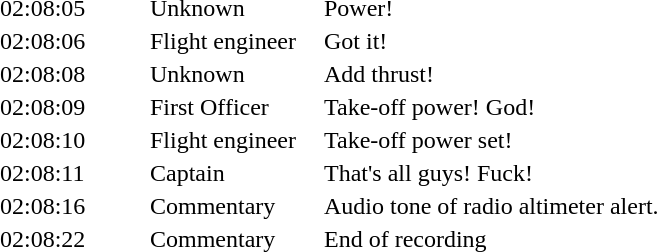<table align="center" style="border:none;" cellpadding="1">
<tr>
<th style="width:6.0em;"></th>
<th style="width:7.0em;"></th>
<th style="width:37.0em;"></th>
</tr>
<tr style="vertical-align:top;">
<td>02:08:05</td>
<td>Unknown</td>
<td>Power!</td>
</tr>
<tr style="vertical-align:top;">
<td>02:08:06</td>
<td>Flight engineer</td>
<td>Got it!</td>
</tr>
<tr style="vertical-align:top;">
<td>02:08:08</td>
<td>Unknown</td>
<td>Add thrust!</td>
</tr>
<tr style="vertical-align:top;">
<td>02:08:09</td>
<td>First Officer</td>
<td>Take-off power! God!</td>
</tr>
<tr style="vertical-align:top;">
<td>02:08:10</td>
<td>Flight engineer</td>
<td>Take-off power set!</td>
</tr>
<tr style="vertical-align:top;">
<td>02:08:11</td>
<td>Captain</td>
<td>That's all guys! Fuck!</td>
</tr>
<tr style="vertical-align:top;">
<td>02:08:16</td>
<td>Commentary</td>
<td>Audio tone of radio altimeter alert.</td>
</tr>
<tr style="vertical-align:top;">
<td>02:08:22</td>
<td>Commentary</td>
<td>End of recording</td>
</tr>
</table>
